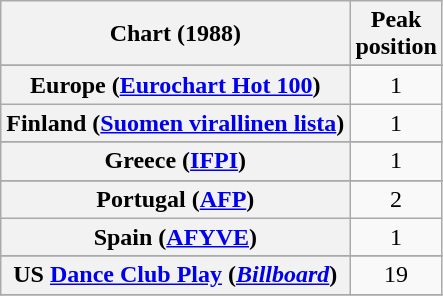<table class="wikitable sortable plainrowheaders" style="text-align:center">
<tr>
<th>Chart (1988)</th>
<th>Peak<br>position</th>
</tr>
<tr>
</tr>
<tr>
</tr>
<tr>
<th scope="row">Europe (<a href='#'>Eurochart Hot 100</a>)</th>
<td>1</td>
</tr>
<tr>
<th scope="row">Finland (<a href='#'>Suomen virallinen lista</a>)</th>
<td>1</td>
</tr>
<tr>
</tr>
<tr>
<th scope="row">Greece (<a href='#'>IFPI</a>)</th>
<td>1</td>
</tr>
<tr>
</tr>
<tr>
</tr>
<tr>
</tr>
<tr>
<th scope="row">Portugal (<a href='#'>AFP</a>)</th>
<td>2</td>
</tr>
<tr>
<th scope="row">Spain (<a href='#'>AFYVE</a>)</th>
<td>1</td>
</tr>
<tr>
</tr>
<tr>
</tr>
<tr>
</tr>
<tr>
<th scope="row">US <a href='#'>Dance Club Play</a> (<em><a href='#'>Billboard</a></em>)</th>
<td>19</td>
</tr>
<tr>
</tr>
</table>
